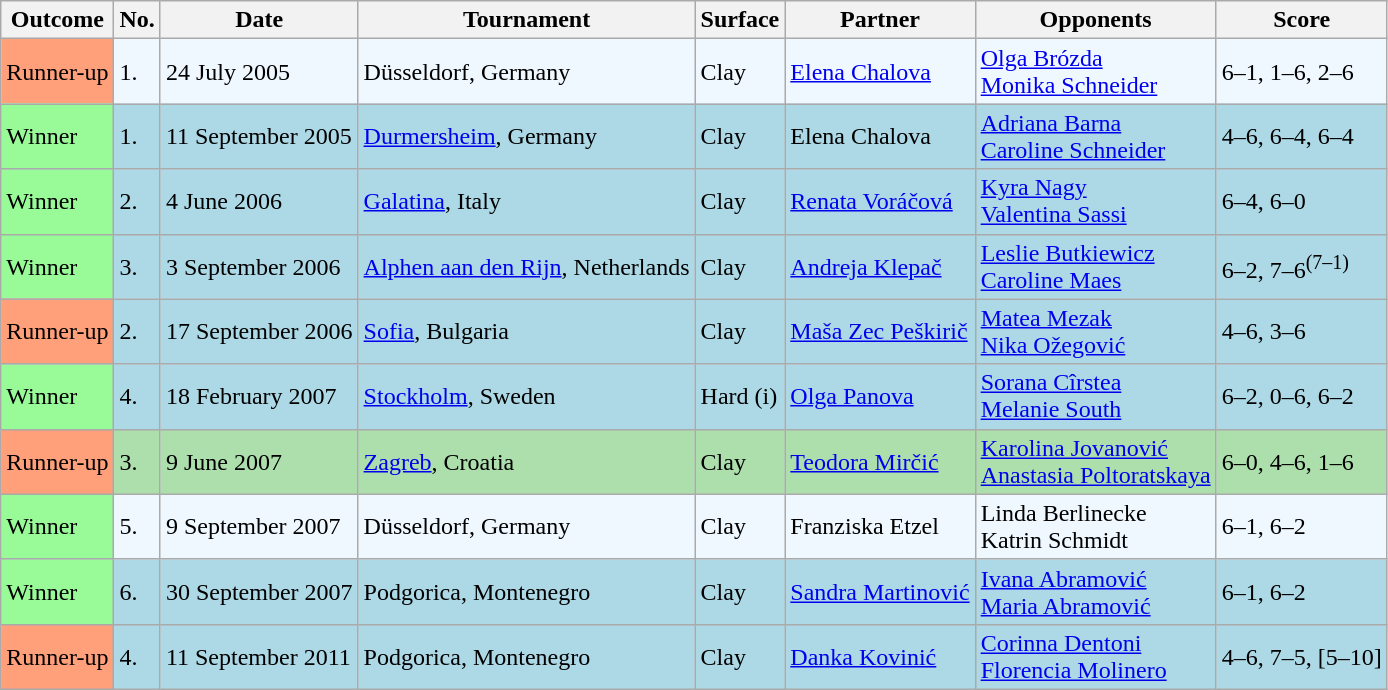<table class="sortable wikitable">
<tr>
<th>Outcome</th>
<th>No.</th>
<th>Date</th>
<th>Tournament</th>
<th>Surface</th>
<th>Partner</th>
<th>Opponents</th>
<th class="unsortable">Score</th>
</tr>
<tr style="background:#f0f8ff;">
<td style="background:#ffa07a;">Runner-up</td>
<td>1.</td>
<td>24 July 2005</td>
<td>Düsseldorf, Germany</td>
<td>Clay</td>
<td> <a href='#'>Elena Chalova</a></td>
<td> <a href='#'>Olga Brózda</a> <br>  <a href='#'>Monika Schneider</a></td>
<td>6–1, 1–6, 2–6</td>
</tr>
<tr style="background:lightblue;">
<td style="background:#98fb98;">Winner</td>
<td>1.</td>
<td>11 September 2005</td>
<td><a href='#'>Durmersheim</a>, Germany</td>
<td>Clay</td>
<td> Elena Chalova</td>
<td> <a href='#'>Adriana Barna</a> <br>  <a href='#'>Caroline Schneider</a></td>
<td>4–6, 6–4, 6–4</td>
</tr>
<tr style="background:lightblue;">
<td style="background:#98fb98;">Winner</td>
<td>2.</td>
<td>4 June 2006</td>
<td><a href='#'>Galatina</a>, Italy</td>
<td>Clay</td>
<td> <a href='#'>Renata Voráčová</a></td>
<td> <a href='#'>Kyra Nagy</a> <br>  <a href='#'>Valentina Sassi</a></td>
<td>6–4, 6–0</td>
</tr>
<tr style="background:lightblue;">
<td style="background:#98fb98;">Winner</td>
<td>3.</td>
<td>3 September 2006</td>
<td><a href='#'>Alphen aan den Rijn</a>, Netherlands</td>
<td>Clay</td>
<td> <a href='#'>Andreja Klepač</a></td>
<td> <a href='#'>Leslie Butkiewicz</a> <br>  <a href='#'>Caroline Maes</a></td>
<td>6–2, 7–6<sup>(7–1)</sup></td>
</tr>
<tr style="background:lightblue;">
<td style="background:#ffa07a;">Runner-up</td>
<td>2.</td>
<td>17 September 2006</td>
<td><a href='#'>Sofia</a>, Bulgaria</td>
<td>Clay</td>
<td> <a href='#'>Maša Zec Peškirič</a></td>
<td> <a href='#'>Matea Mezak</a> <br>  <a href='#'>Nika Ožegović</a></td>
<td>4–6, 3–6</td>
</tr>
<tr style="background:lightblue;">
<td style="background:#98fb98;">Winner</td>
<td>4.</td>
<td>18 February 2007</td>
<td><a href='#'>Stockholm</a>, Sweden</td>
<td>Hard (i)</td>
<td> <a href='#'>Olga Panova</a></td>
<td> <a href='#'>Sorana Cîrstea</a> <br>  <a href='#'>Melanie South</a></td>
<td>6–2, 0–6, 6–2</td>
</tr>
<tr style="background:#addfad;">
<td bgcolor="FFA07A">Runner-up</td>
<td>3.</td>
<td>9 June 2007</td>
<td><a href='#'>Zagreb</a>, Croatia</td>
<td>Clay</td>
<td> <a href='#'>Teodora Mirčić</a></td>
<td> <a href='#'>Karolina Jovanović</a> <br>  <a href='#'>Anastasia Poltoratskaya</a></td>
<td>6–0, 4–6, 1–6</td>
</tr>
<tr style="background:#f0f8ff;">
<td bgcolor="98FB98">Winner</td>
<td>5.</td>
<td>9 September 2007</td>
<td>Düsseldorf, Germany</td>
<td>Clay</td>
<td> Franziska Etzel</td>
<td> Linda Berlinecke <br>  Katrin Schmidt</td>
<td>6–1, 6–2</td>
</tr>
<tr style="background:lightblue;">
<td style="background:#98fb98;">Winner</td>
<td>6.</td>
<td>30 September 2007</td>
<td>Podgorica, Montenegro</td>
<td>Clay</td>
<td> <a href='#'>Sandra Martinović</a></td>
<td> <a href='#'>Ivana Abramović</a> <br>  <a href='#'>Maria Abramović</a></td>
<td>6–1, 6–2</td>
</tr>
<tr style="background:lightblue;">
<td bgcolor="FFA07A">Runner-up</td>
<td>4.</td>
<td>11 September 2011</td>
<td>Podgorica, Montenegro</td>
<td>Clay</td>
<td> <a href='#'>Danka Kovinić</a></td>
<td> <a href='#'>Corinna Dentoni</a> <br>  <a href='#'>Florencia Molinero</a></td>
<td>4–6, 7–5, [5–10]</td>
</tr>
</table>
